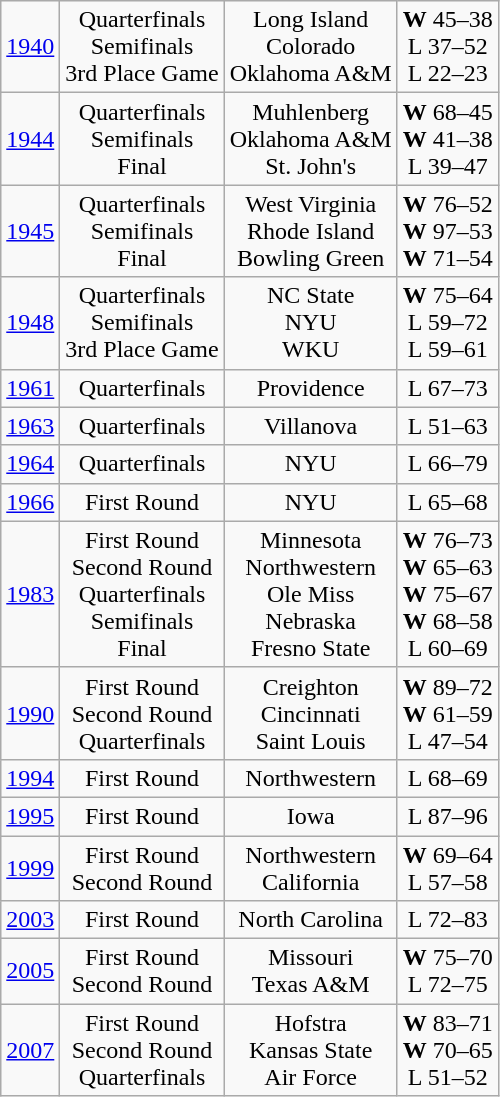<table class="wikitable">
<tr align="center">
<td><a href='#'>1940</a></td>
<td>Quarterfinals<br>Semifinals<br>3rd Place Game</td>
<td>Long Island<br>Colorado<br>Oklahoma A&M</td>
<td><strong>W</strong> 45–38<br>L 37–52<br>L 22–23</td>
</tr>
<tr align="center">
<td><a href='#'>1944</a></td>
<td>Quarterfinals<br>Semifinals<br>Final</td>
<td>Muhlenberg<br>Oklahoma A&M<br>St. John's</td>
<td><strong>W</strong> 68–45<br><strong>W</strong> 41–38<br>L 39–47</td>
</tr>
<tr align="center">
<td><a href='#'>1945</a></td>
<td>Quarterfinals<br>Semifinals<br>Final</td>
<td>West Virginia<br>Rhode Island<br>Bowling Green</td>
<td><strong>W</strong> 76–52<br><strong>W</strong> 97–53<br><strong>W</strong> 71–54</td>
</tr>
<tr align="center">
<td><a href='#'>1948</a></td>
<td>Quarterfinals<br>Semifinals<br>3rd Place Game</td>
<td>NC State<br>NYU<br>WKU</td>
<td><strong>W</strong> 75–64<br>L 59–72<br>L 59–61</td>
</tr>
<tr align="center">
<td><a href='#'>1961</a></td>
<td>Quarterfinals</td>
<td>Providence</td>
<td>L 67–73</td>
</tr>
<tr align="center">
<td><a href='#'>1963</a></td>
<td>Quarterfinals</td>
<td>Villanova</td>
<td>L 51–63</td>
</tr>
<tr align="center">
<td><a href='#'>1964</a></td>
<td>Quarterfinals</td>
<td>NYU</td>
<td>L 66–79</td>
</tr>
<tr align="center">
<td><a href='#'>1966</a></td>
<td>First Round</td>
<td>NYU</td>
<td>L 65–68</td>
</tr>
<tr align="center">
<td><a href='#'>1983</a></td>
<td>First Round<br>Second Round<br>Quarterfinals<br>Semifinals<br>Final</td>
<td>Minnesota<br>Northwestern<br>Ole Miss<br>Nebraska<br>Fresno State</td>
<td><strong>W</strong> 76–73<br><strong>W</strong> 65–63<br><strong>W</strong> 75–67<br><strong>W</strong> 68–58<br>L 60–69</td>
</tr>
<tr align="center">
<td><a href='#'>1990</a></td>
<td>First Round<br>Second Round<br>Quarterfinals</td>
<td>Creighton<br>Cincinnati<br>Saint Louis</td>
<td><strong>W</strong> 89–72<br><strong>W</strong> 61–59<br>L 47–54</td>
</tr>
<tr align="center">
<td><a href='#'>1994</a></td>
<td>First Round</td>
<td>Northwestern</td>
<td>L 68–69</td>
</tr>
<tr align="center">
<td><a href='#'>1995</a></td>
<td>First Round</td>
<td>Iowa</td>
<td>L 87–96</td>
</tr>
<tr align="center">
<td><a href='#'>1999</a></td>
<td>First Round<br>Second Round</td>
<td>Northwestern<br>California</td>
<td><strong>W</strong> 69–64<br>L 57–58</td>
</tr>
<tr align="center">
<td><a href='#'>2003</a></td>
<td>First Round</td>
<td>North Carolina</td>
<td>L 72–83</td>
</tr>
<tr align="center">
<td><a href='#'>2005</a></td>
<td>First Round<br>Second Round</td>
<td>Missouri<br>Texas A&M</td>
<td><strong>W</strong> 75–70<br>L 72–75</td>
</tr>
<tr align="center">
<td><a href='#'>2007</a></td>
<td>First Round<br>Second Round<br>Quarterfinals</td>
<td>Hofstra<br>Kansas State<br>Air Force</td>
<td><strong>W</strong> 83–71<br><strong>W</strong> 70–65<br>L 51–52</td>
</tr>
</table>
